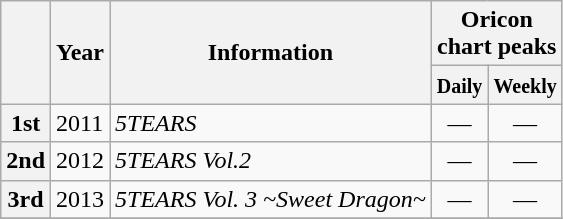<table class="wikitable">
<tr>
<th rowspan="2"></th>
<th rowspan="2">Year</th>
<th rowspan="2">Information</th>
<th colspan="2">Oricon chart peaks</th>
</tr>
<tr>
<th width="30"><small>Daily</small></th>
<th width="30"><small>Weekly</small></th>
</tr>
<tr>
<th>1st</th>
<td>2011</td>
<td><em>5TEARS</em></td>
<td align="center">—</td>
<td align="center">—</td>
</tr>
<tr>
<th>2nd</th>
<td>2012</td>
<td><em>5TEARS Vol.2</em></td>
<td align="center">—</td>
<td align="center">—</td>
</tr>
<tr>
<th>3rd</th>
<td>2013</td>
<td><em>5TEARS Vol. 3 ~Sweet Dragon~</em></td>
<td align="center">—</td>
<td align="center">—</td>
</tr>
<tr>
</tr>
</table>
